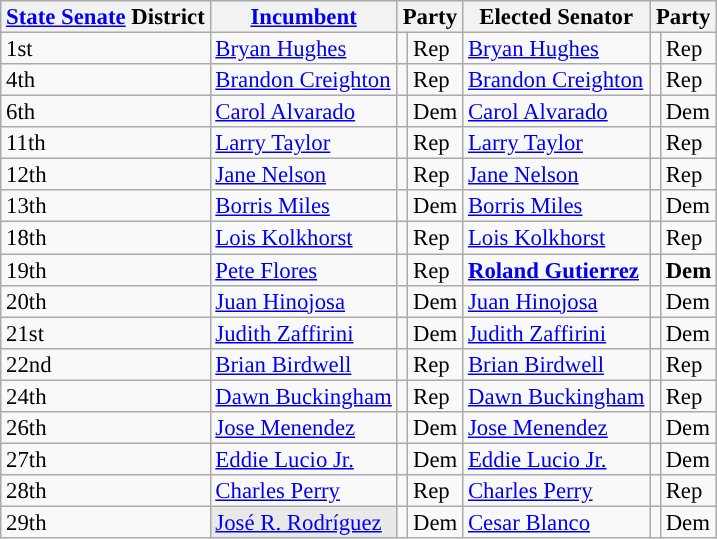<table class="sortable wikitable" style="font-size:95%;line-height:14px;">
<tr>
<th class="unsortable"><a href='#'>State Senate</a> District</th>
<th class="unsortable"><a href='#'>Incumbent</a></th>
<th colspan="2">Party</th>
<th class="unsortable">Elected Senator</th>
<th colspan="2">Party</th>
</tr>
<tr>
<td>1st</td>
<td><a href='#'>Bryan Hughes</a></td>
<td style="background:"></td>
<td>Rep</td>
<td><a href='#'>Bryan Hughes</a></td>
<td style="background:"></td>
<td>Rep</td>
</tr>
<tr>
<td>4th</td>
<td><a href='#'>Brandon Creighton</a></td>
<td style="background:"></td>
<td>Rep</td>
<td><a href='#'>Brandon Creighton</a></td>
<td style="background:"></td>
<td>Rep</td>
</tr>
<tr>
<td>6th</td>
<td><a href='#'>Carol Alvarado</a></td>
<td style="background:"></td>
<td>Dem</td>
<td><a href='#'>Carol Alvarado</a></td>
<td style="background:"></td>
<td>Dem</td>
</tr>
<tr>
<td>11th</td>
<td><a href='#'>Larry Taylor</a></td>
<td style="background:"></td>
<td>Rep</td>
<td><a href='#'>Larry Taylor</a></td>
<td style="background:"></td>
<td>Rep</td>
</tr>
<tr>
<td>12th</td>
<td><a href='#'>Jane Nelson</a></td>
<td style="background:"></td>
<td>Rep</td>
<td><a href='#'>Jane Nelson</a></td>
<td style="background:"></td>
<td>Rep</td>
</tr>
<tr>
<td>13th</td>
<td><a href='#'>Borris Miles</a></td>
<td style="background:"></td>
<td>Dem</td>
<td><a href='#'>Borris Miles</a></td>
<td style="background:"></td>
<td>Dem</td>
</tr>
<tr>
<td>18th</td>
<td><a href='#'>Lois Kolkhorst</a></td>
<td style="background:"></td>
<td>Rep</td>
<td><a href='#'>Lois Kolkhorst</a></td>
<td style="background:"></td>
<td>Rep</td>
</tr>
<tr>
<td>19th</td>
<td><a href='#'>Pete Flores</a></td>
<td style="background:"></td>
<td>Rep</td>
<td><strong><a href='#'>Roland Gutierrez</a></strong></td>
<td style="background:"></td>
<td><strong>Dem</strong></td>
</tr>
<tr>
<td>20th</td>
<td><a href='#'>Juan Hinojosa</a></td>
<td style="background:"></td>
<td>Dem</td>
<td><a href='#'>Juan Hinojosa</a></td>
<td style="background:"></td>
<td>Dem</td>
</tr>
<tr>
<td>21st</td>
<td><a href='#'>Judith Zaffirini</a></td>
<td style="background:"></td>
<td>Dem</td>
<td><a href='#'>Judith Zaffirini</a></td>
<td style="background:"></td>
<td>Dem</td>
</tr>
<tr>
<td>22nd</td>
<td><a href='#'>Brian Birdwell</a></td>
<td style="background:"></td>
<td>Rep</td>
<td><a href='#'>Brian Birdwell</a></td>
<td style="background:"></td>
<td>Rep</td>
</tr>
<tr>
<td>24th</td>
<td><a href='#'>Dawn Buckingham</a></td>
<td style="background:"></td>
<td>Rep</td>
<td><a href='#'>Dawn Buckingham</a></td>
<td style="background:"></td>
<td>Rep</td>
</tr>
<tr>
<td>26th</td>
<td><a href='#'>Jose Menendez</a></td>
<td style="background:"></td>
<td>Dem</td>
<td><a href='#'>Jose Menendez</a></td>
<td style="background:"></td>
<td>Dem</td>
</tr>
<tr>
<td>27th</td>
<td><a href='#'>Eddie Lucio Jr.</a></td>
<td style="background:"></td>
<td>Dem</td>
<td><a href='#'>Eddie Lucio Jr.</a></td>
<td style="background:"></td>
<td>Dem</td>
</tr>
<tr>
<td>28th</td>
<td><a href='#'>Charles Perry</a></td>
<td style="background:"></td>
<td>Rep</td>
<td><a href='#'>Charles Perry</a></td>
<td style="background:"></td>
<td>Rep</td>
</tr>
<tr>
<td>29th</td>
<td style="background:#E9E9E9;"><a href='#'>José R. Rodríguez</a></td>
<td style="background:"></td>
<td>Dem</td>
<td><a href='#'>Cesar Blanco</a></td>
<td style="background:"></td>
<td>Dem</td>
</tr>
</table>
